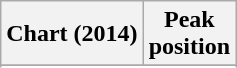<table class="wikitable plainrowheaders sortable">
<tr>
<th>Chart (2014)</th>
<th>Peak<br>position</th>
</tr>
<tr>
</tr>
<tr>
</tr>
<tr>
</tr>
<tr>
</tr>
<tr>
</tr>
<tr>
</tr>
</table>
